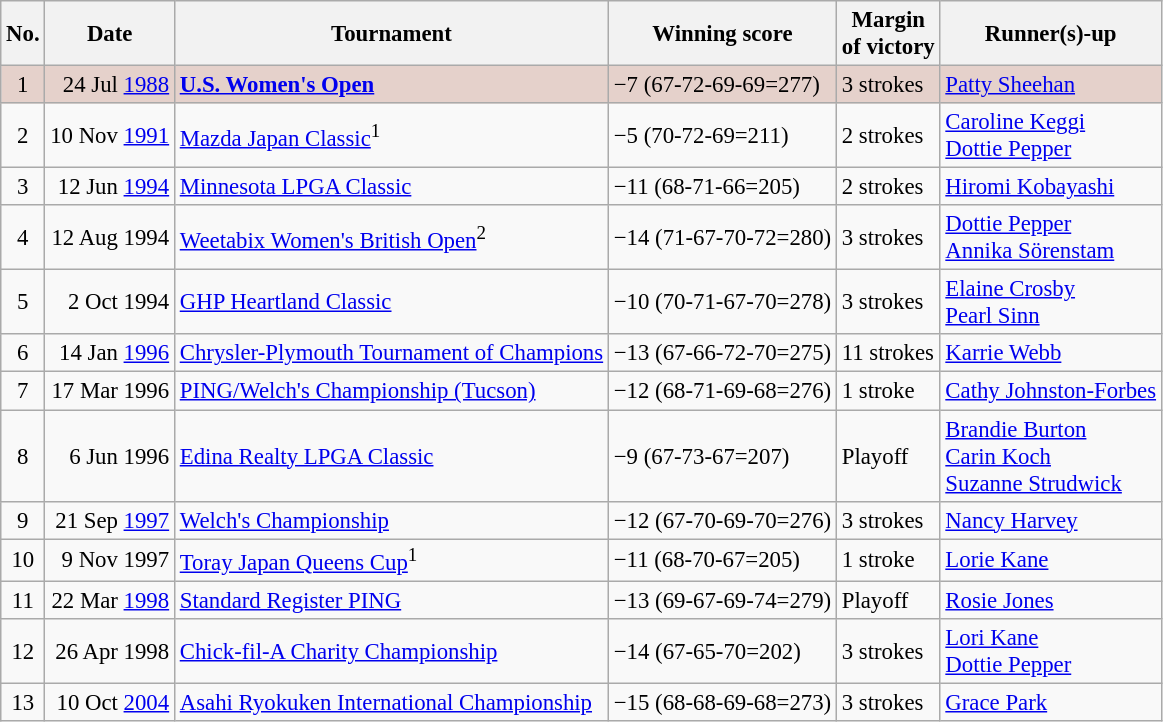<table class="wikitable" style="font-size:95%;">
<tr>
<th>No.</th>
<th>Date</th>
<th>Tournament</th>
<th>Winning score</th>
<th>Margin<br>of victory</th>
<th>Runner(s)-up</th>
</tr>
<tr style="background:#e5d1cb;">
<td align=center>1</td>
<td align=right>24 Jul <a href='#'>1988</a></td>
<td><strong><a href='#'>U.S. Women's Open</a></strong></td>
<td>−7 (67-72-69-69=277)</td>
<td>3 strokes</td>
<td> <a href='#'>Patty Sheehan</a></td>
</tr>
<tr>
<td align=center>2</td>
<td align=right>10 Nov <a href='#'>1991</a></td>
<td><a href='#'>Mazda Japan Classic</a><sup>1</sup></td>
<td>−5 (70-72-69=211)</td>
<td>2 strokes</td>
<td> <a href='#'>Caroline Keggi</a><br> <a href='#'>Dottie Pepper</a></td>
</tr>
<tr>
<td align=center>3</td>
<td align=right>12 Jun <a href='#'>1994</a></td>
<td><a href='#'>Minnesota LPGA Classic</a></td>
<td>−11 (68-71-66=205)</td>
<td>2 strokes</td>
<td> <a href='#'>Hiromi Kobayashi</a></td>
</tr>
<tr>
<td align=center>4</td>
<td align=right>12 Aug 1994</td>
<td><a href='#'>Weetabix Women's British Open</a><sup>2</sup></td>
<td>−14 (71-67-70-72=280)</td>
<td>3 strokes</td>
<td> <a href='#'>Dottie Pepper</a><br> <a href='#'>Annika Sörenstam</a></td>
</tr>
<tr>
<td align=center>5</td>
<td align=right>2 Oct 1994</td>
<td><a href='#'>GHP Heartland Classic</a></td>
<td>−10 (70-71-67-70=278)</td>
<td>3 strokes</td>
<td> <a href='#'>Elaine Crosby</a><br> <a href='#'>Pearl Sinn</a></td>
</tr>
<tr>
<td align=center>6</td>
<td align=right>14 Jan <a href='#'>1996</a></td>
<td><a href='#'>Chrysler-Plymouth Tournament of Champions</a></td>
<td>−13 (67-66-72-70=275)</td>
<td>11 strokes</td>
<td> <a href='#'>Karrie Webb</a></td>
</tr>
<tr>
<td align=center>7</td>
<td align=right>17 Mar 1996</td>
<td><a href='#'>PING/Welch's Championship (Tucson)</a></td>
<td>−12 (68-71-69-68=276)</td>
<td>1 stroke</td>
<td> <a href='#'>Cathy Johnston-Forbes</a></td>
</tr>
<tr>
<td align=center>8</td>
<td align=right>6 Jun 1996</td>
<td><a href='#'>Edina Realty LPGA Classic</a></td>
<td>−9 (67-73-67=207)</td>
<td>Playoff</td>
<td> <a href='#'>Brandie Burton</a><br> <a href='#'>Carin Koch</a><br> <a href='#'>Suzanne Strudwick</a></td>
</tr>
<tr>
<td align=center>9</td>
<td align=right>21 Sep <a href='#'>1997</a></td>
<td><a href='#'>Welch's Championship</a></td>
<td>−12 (67-70-69-70=276)</td>
<td>3 strokes</td>
<td> <a href='#'>Nancy Harvey</a></td>
</tr>
<tr>
<td align=center>10</td>
<td align=right>9 Nov 1997</td>
<td><a href='#'>Toray Japan Queens Cup</a><sup>1</sup></td>
<td>−11 (68-70-67=205)</td>
<td>1 stroke</td>
<td> <a href='#'>Lorie Kane</a></td>
</tr>
<tr>
<td align=center>11</td>
<td align=right>22 Mar <a href='#'>1998</a></td>
<td><a href='#'>Standard Register PING</a></td>
<td>−13 (69-67-69-74=279)</td>
<td>Playoff</td>
<td> <a href='#'>Rosie Jones</a></td>
</tr>
<tr>
<td align=center>12</td>
<td align=right>26 Apr 1998</td>
<td><a href='#'>Chick-fil-A Charity Championship</a></td>
<td>−14 (67-65-70=202)</td>
<td>3 strokes</td>
<td> <a href='#'>Lori Kane</a><br> <a href='#'>Dottie Pepper</a></td>
</tr>
<tr>
<td align=center>13</td>
<td align=right>10 Oct <a href='#'>2004</a></td>
<td><a href='#'>Asahi Ryokuken International Championship</a></td>
<td>−15 (68-68-69-68=273)</td>
<td>3 strokes</td>
<td> <a href='#'>Grace Park</a></td>
</tr>
</table>
